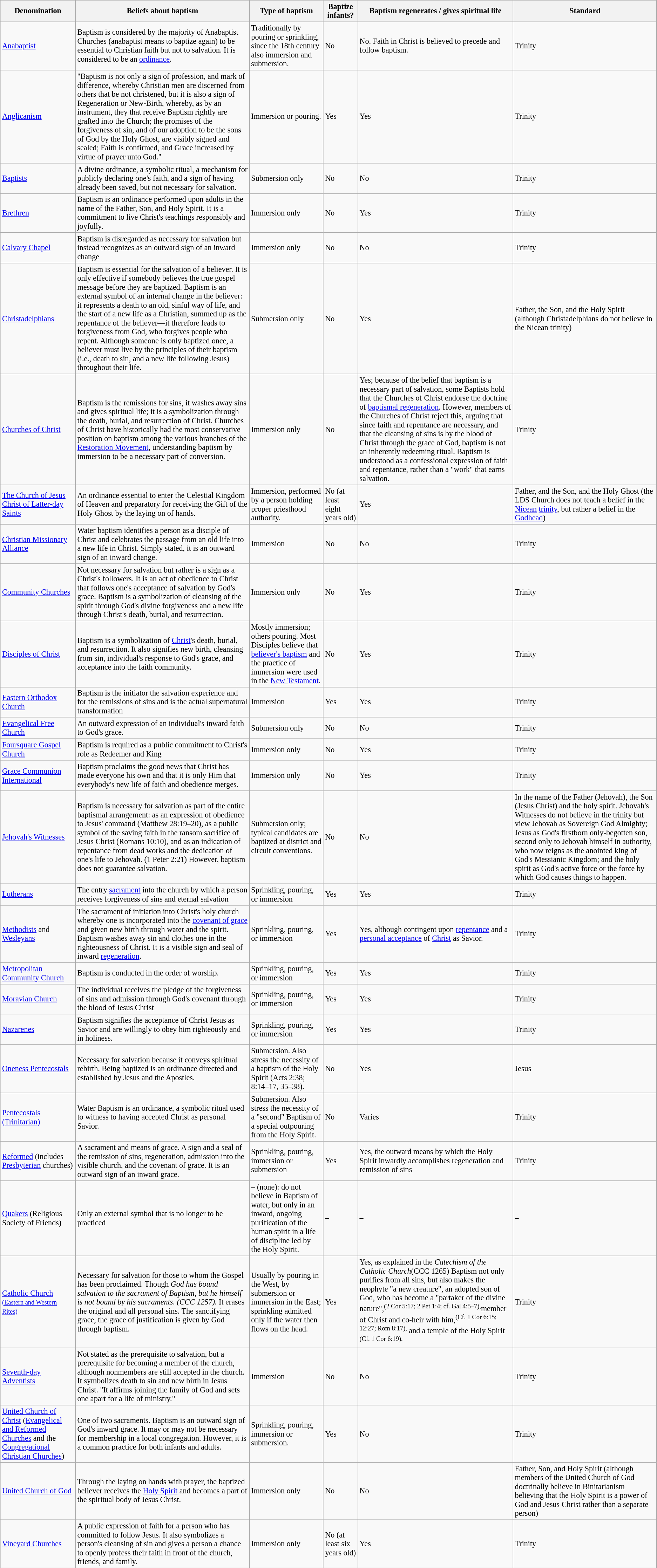<table class="wikitable sortable" style="font-size:92%;">
<tr>
<th>Denomination</th>
<th class=unsortable>Beliefs about baptism</th>
<th>Type of baptism</th>
<th>Baptize infants?</th>
<th>Baptism regenerates / gives spiritual life</th>
<th>Standard</th>
</tr>
<tr>
<td><a href='#'>Anabaptist</a></td>
<td>Baptism is considered by the majority of Anabaptist Churches (anabaptist means to baptize again) to be essential to Christian faith but not to salvation. It is considered to be an <a href='#'>ordinance</a>.</td>
<td>Traditionally by pouring or sprinkling, since the 18th century also immersion and submersion.</td>
<td>No</td>
<td>No. Faith in Christ is believed to precede and follow baptism.</td>
<td>Trinity</td>
</tr>
<tr>
<td><a href='#'>Anglicanism</a></td>
<td>"Baptism is not only a sign of profession, and mark of difference, whereby Christian men are discerned from others that be not christened, but it is also a sign of Regeneration or New-Birth, whereby, as by an instrument, they that receive Baptism rightly are grafted into the Church; the promises of the forgiveness of sin, and of our adoption to be the sons of God by the Holy Ghost, are visibly signed and sealed; Faith is confirmed, and Grace increased by virtue of prayer unto God."</td>
<td>Immersion or pouring.</td>
<td>Yes</td>
<td>Yes</td>
<td>Trinity</td>
</tr>
<tr>
<td><a href='#'>Baptists</a></td>
<td>A divine ordinance, a symbolic ritual, a mechanism for publicly declaring one's faith, and a sign of having already been saved, but not necessary for salvation.</td>
<td>Submersion only</td>
<td>No</td>
<td>No</td>
<td>Trinity</td>
</tr>
<tr>
<td><a href='#'>Brethren</a></td>
<td>Baptism is an ordinance performed upon adults in the name of the Father, Son, and Holy Spirit. It is a commitment to live Christ's teachings responsibly and joyfully.</td>
<td>Immersion only</td>
<td>No</td>
<td>Yes</td>
<td>Trinity</td>
</tr>
<tr>
<td><a href='#'>Calvary Chapel</a></td>
<td>Baptism is disregarded as necessary for salvation but instead recognizes as an outward sign of an inward change</td>
<td>Immersion only</td>
<td>No</td>
<td>No</td>
<td>Trinity</td>
</tr>
<tr>
<td><a href='#'>Christadelphians</a></td>
<td>Baptism is essential for the salvation of a believer. It is only effective if somebody believes the true gospel message before they are baptized. Baptism is an external symbol of an internal change in the believer: it represents a death to an old, sinful way of life, and the start of a new life as a Christian, summed up as the repentance of the believer—it therefore leads to forgiveness from God, who forgives people who repent. Although someone is only baptized once, a believer must live by the principles of their baptism (i.e., death to sin, and a new life following Jesus) throughout their life.</td>
<td>Submersion only</td>
<td>No</td>
<td>Yes</td>
<td>Father, the Son, and the Holy Spirit (although Christadelphians do not believe in the Nicean trinity)</td>
</tr>
<tr>
<td><a href='#'>Churches of Christ</a></td>
<td>Baptism is the remissions for sins, it washes away sins and gives spiritual life; it is a symbolization through the death, burial, and resurrection of Christ. Churches of Christ have historically had the most conservative position on baptism among the various branches of the <a href='#'>Restoration Movement</a>, understanding baptism by immersion to be a necessary part of conversion.</td>
<td>Immersion only</td>
<td>No</td>
<td>Yes; because of the belief that baptism is a necessary part of salvation, some Baptists hold that the Churches of Christ endorse the doctrine of <a href='#'>baptismal regeneration</a>. However, members of the Churches of Christ reject this, arguing that since faith and repentance are necessary, and that the cleansing of sins is by the blood of Christ through the grace of God, baptism is not an inherently redeeming ritual. Baptism is understood as a confessional expression of faith and repentance, rather than a "work" that earns salvation.</td>
<td>Trinity</td>
</tr>
<tr>
<td><a href='#'>The Church of Jesus Christ of Latter-day Saints</a></td>
<td>An ordinance essential to enter the Celestial Kingdom of Heaven and preparatory for receiving the Gift of the Holy Ghost by the laying on of hands.</td>
<td>Immersion, performed by a person holding proper priesthood authority.</td>
<td>No (at least eight years old)</td>
<td>Yes</td>
<td>Father, and the Son, and the Holy Ghost (the LDS Church does not teach a belief in the <a href='#'>Nicean</a> <a href='#'>trinity</a>, but rather a belief in the <a href='#'>Godhead</a>)</td>
</tr>
<tr>
<td><a href='#'>Christian Missionary Alliance</a></td>
<td>Water baptism identifies a person as a disciple of Christ and celebrates the passage from an old life into a new life in Christ. Simply stated, it is an outward sign of an inward change.</td>
<td>Immersion</td>
<td>No</td>
<td>No</td>
<td>Trinity</td>
</tr>
<tr>
<td><a href='#'>Community Churches</a></td>
<td>Not necessary for salvation but rather is a sign as a Christ's followers. It is an act of obedience to Christ that follows one's acceptance of salvation by God's grace. Baptism is a symbolization of cleansing of the spirit through God's divine forgiveness and a new life through Christ's death, burial, and resurrection.</td>
<td>Immersion only</td>
<td>No</td>
<td>Yes</td>
<td>Trinity</td>
</tr>
<tr>
<td><a href='#'>Disciples of Christ</a></td>
<td>Baptism is a symbolization of <a href='#'>Christ</a>'s death, burial, and resurrection. It also signifies new birth, cleansing from sin, individual's response to God's grace, and acceptance into the faith community.</td>
<td>Mostly immersion; others pouring. Most Disciples believe that <a href='#'>believer's baptism</a> and the practice of immersion were used in the <a href='#'>New Testament</a>.</td>
<td>No</td>
<td>Yes</td>
<td>Trinity</td>
</tr>
<tr>
<td><a href='#'>Eastern Orthodox Church</a></td>
<td>Baptism is the initiator the salvation experience and for the remissions of sins and is the actual supernatural transformation</td>
<td>Immersion</td>
<td>Yes</td>
<td>Yes</td>
<td>Trinity</td>
</tr>
<tr>
<td><a href='#'>Evangelical Free Church</a></td>
<td>An outward expression of an individual's inward faith to God's grace.</td>
<td>Submersion only</td>
<td>No</td>
<td>No</td>
<td>Trinity</td>
</tr>
<tr>
<td><a href='#'>Foursquare Gospel Church</a></td>
<td>Baptism is required as a public commitment to Christ's role as Redeemer and King</td>
<td>Immersion only</td>
<td>No</td>
<td>Yes</td>
<td>Trinity</td>
</tr>
<tr>
<td><a href='#'>Grace Communion International</a></td>
<td>Baptism proclaims the good news that Christ has made everyone his own and that it is only Him that everybody's new life of faith and obedience merges.</td>
<td>Immersion only</td>
<td>No</td>
<td>Yes</td>
<td>Trinity</td>
</tr>
<tr>
<td><a href='#'>Jehovah's Witnesses</a></td>
<td>Baptism is necessary for salvation as part of the entire baptismal arrangement: as an expression of obedience to Jesus' command (Matthew 28:19–20), as a public symbol of the saving faith in the ransom sacrifice of Jesus Christ (Romans 10:10), and as an indication of repentance from dead works and the dedication of one's life to Jehovah. (1 Peter 2:21) However, baptism does not guarantee salvation.</td>
<td>Submersion only; typical candidates are baptized at district and circuit conventions.</td>
<td>No</td>
<td>No</td>
<td>In the name of the Father (Jehovah), the Son (Jesus Christ) and the holy spirit. Jehovah's Witnesses do not believe in the trinity but view Jehovah as Sovereign God Almighty; Jesus as God's firstborn only-begotten son, second only to Jehovah himself in authority, who now reigns as the anointed king of God's Messianic Kingdom; and the holy spirit as God's active force or the force by which God causes things to happen.</td>
</tr>
<tr>
<td><a href='#'>Lutherans</a></td>
<td>The entry <a href='#'>sacrament</a> into the church by which a person receives forgiveness of sins and eternal salvation</td>
<td>Sprinkling, pouring, or immersion</td>
<td>Yes</td>
<td>Yes</td>
<td>Trinity</td>
</tr>
<tr>
<td><a href='#'>Methodists</a> and <a href='#'>Wesleyans</a></td>
<td>The sacrament of initiation into Christ's holy church whereby one is incorporated into the <a href='#'>covenant of grace</a> and given new birth through water and the spirit. Baptism washes away sin and clothes one in the righteousness of Christ. It is a visible sign and seal of inward <a href='#'>regeneration</a>.</td>
<td>Sprinkling, pouring, or immersion</td>
<td>Yes</td>
<td>Yes, although contingent upon <a href='#'>repentance</a> and a <a href='#'>personal acceptance</a> of <a href='#'>Christ</a> as Savior.</td>
<td>Trinity</td>
</tr>
<tr>
<td><a href='#'>Metropolitan Community Church</a></td>
<td>Baptism is conducted in the order of worship.</td>
<td>Sprinkling, pouring, or immersion</td>
<td>Yes</td>
<td>Yes</td>
<td>Trinity</td>
</tr>
<tr>
<td><a href='#'>Moravian Church</a></td>
<td>The individual receives the pledge of the forgiveness of sins and admission through God's covenant through the blood of Jesus Christ</td>
<td>Sprinkling, pouring, or immersion</td>
<td>Yes</td>
<td>Yes</td>
<td>Trinity</td>
</tr>
<tr>
<td><a href='#'>Nazarenes</a></td>
<td>Baptism signifies the acceptance of Christ Jesus as Savior and are willingly to obey him righteously and in holiness.</td>
<td>Sprinkling, pouring, or immersion</td>
<td>Yes</td>
<td>Yes</td>
<td>Trinity</td>
</tr>
<tr>
<td><a href='#'>Oneness Pentecostals</a></td>
<td>Necessary for salvation because it conveys spiritual rebirth. Being baptized is an ordinance directed and established by Jesus and the Apostles.</td>
<td>Submersion. Also stress the necessity of a baptism of the Holy Spirit (Acts 2:38; 8:14–17, 35–38).</td>
<td>No</td>
<td>Yes</td>
<td>Jesus</td>
</tr>
<tr>
<td><a href='#'>Pentecostals (Trinitarian)</a></td>
<td>Water Baptism is an ordinance, a symbolic ritual used to witness to having accepted Christ as personal Savior.</td>
<td>Submersion. Also stress the necessity of a "second" Baptism of a special outpouring from the Holy Spirit.</td>
<td>No</td>
<td>Varies</td>
<td>Trinity</td>
</tr>
<tr>
<td><a href='#'>Reformed</a> (includes <a href='#'>Presbyterian</a> churches)</td>
<td>A sacrament and means of grace. A sign and a seal of the remission of sins, regeneration, admission into the visible church, and the covenant of grace. It is an outward sign of an inward grace.</td>
<td>Sprinkling, pouring, immersion or submersion</td>
<td>Yes</td>
<td>Yes, the outward means by which the Holy Spirit inwardly accomplishes regeneration and remission of sins</td>
<td>Trinity</td>
</tr>
<tr>
<td><a href='#'>Quakers</a> (Religious Society of Friends)</td>
<td>Only an external symbol that is no longer to be practiced</td>
<td>– (none): do not believe in Baptism of water, but only in an inward, ongoing purification of the human spirit in a life of discipline led by the Holy Spirit.</td>
<td>–</td>
<td>–</td>
<td>–</td>
</tr>
<tr>
<td><a href='#'>Catholic Church <small>(Eastern and Western Rites)</small></a></td>
<td>Necessary for salvation for those to whom the Gospel has been proclaimed. Though <em>God has bound salvation to the sacrament of Baptism, but he himself is not bound by his sacraments. (CCC 1257).</em> It erases the original and all personal sins. The sanctifying grace, the grace of justification is given by God through baptism.</td>
<td>Usually by pouring in the West, by submersion or immersion in the East; sprinkling admitted only if the water then flows on the head.</td>
<td>Yes</td>
<td>Yes, as explained in the <em>Catechism of the Catholic Church</em>(CCC 1265) Baptism not only purifies from all sins, but also makes the neophyte "a new creature", an adopted son of God, who has become a "partaker of the divine nature",<sup>(2 Cor 5:17; 2 Pet 1:4; cf. Gal 4:5–7),</sup>member of Christ and co-heir with him,<sup>(Cf. 1 Cor 6:15; 12:27; Rom 8:17),</sup> and a temple of the Holy Spirit <sup>(Cf. 1 Cor 6:19).</sup></td>
<td>Trinity</td>
</tr>
<tr>
<td><a href='#'>Seventh-day Adventists</a></td>
<td>Not stated as the prerequisite to salvation, but a prerequisite for becoming a member of the church, although nonmembers are still accepted in the church. It symbolizes death to sin and new birth in Jesus Christ. "It affirms joining the family of God and sets one apart for a life of ministry."</td>
<td>Immersion</td>
<td>No</td>
<td>No</td>
<td>Trinity</td>
</tr>
<tr>
<td><a href='#'>United Church of Christ</a> (<a href='#'>Evangelical and Reformed Churches</a> and the <a href='#'>Congregational Christian Churches</a>)</td>
<td>One of two sacraments. Baptism is an outward sign of God's inward grace. It may or may not be necessary for membership in a local congregation. However, it is a common practice for both infants and adults.</td>
<td>Sprinkling, pouring, immersion or submersion.</td>
<td>Yes</td>
<td>No</td>
<td>Trinity</td>
</tr>
<tr>
<td><a href='#'>United Church of God</a></td>
<td>Through the laying on hands with prayer, the baptized believer receives the <a href='#'>Holy Spirit</a> and becomes a part of the spiritual body of Jesus Christ.</td>
<td>Immersion only</td>
<td>No</td>
<td>No</td>
<td>Father, Son, and Holy Spirit (although members of the United Church of God doctrinally believe in Binitarianism believing that the Holy Spirit is a power of God and Jesus Christ rather than a separate person)</td>
</tr>
<tr>
<td><a href='#'>Vineyard Churches</a></td>
<td>A public expression of faith for a person who has committed to follow Jesus. It also symbolizes a person's cleansing of sin and gives a person a chance to openly profess their faith in front of the church, friends, and family.</td>
<td>Immersion only</td>
<td>No (at least six years old)</td>
<td>Yes</td>
<td>Trinity</td>
</tr>
<tr>
</tr>
</table>
